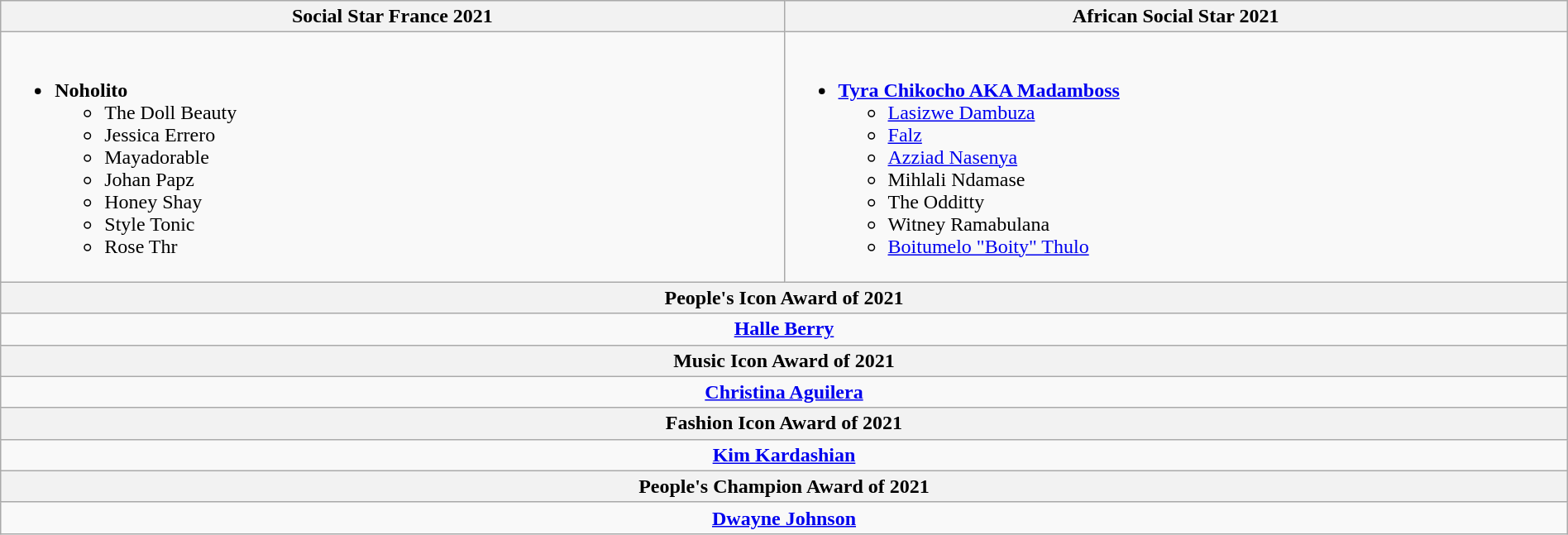<table class="wikitable" style="width:100%;">
<tr>
<th style="width:50%">Social Star France 2021</th>
<th style="width:50%">African Social Star 2021</th>
</tr>
<tr>
<td valign="top"><br><ul><li><strong>Noholito</strong><ul><li>The Doll Beauty</li><li>Jessica Errero</li><li>Mayadorable</li><li>Johan Papz</li><li>Honey Shay</li><li>Style Tonic</li><li>Rose Thr</li></ul></li></ul></td>
<td valign="top"><br><ul><li><strong><a href='#'>Tyra Chikocho AKA Madamboss</a></strong><ul><li><a href='#'>Lasizwe Dambuza</a></li><li><a href='#'>Falz</a></li><li><a href='#'>Azziad Nasenya</a></li><li>Mihlali Ndamase</li><li>The Odditty</li><li>Witney Ramabulana</li><li><a href='#'>Boitumelo "Boity" Thulo</a></li></ul></li></ul></td>
</tr>
<tr>
<th style="width:50%" colspan="2">People's Icon Award of 2021</th>
</tr>
<tr>
<td style="text-align: center;" colspan="2"><strong><a href='#'>Halle Berry</a></strong></td>
</tr>
<tr>
<th style="width:50%" colspan="2">Music Icon Award of 2021</th>
</tr>
<tr>
<td style="text-align: center;" colspan="2"><strong><a href='#'>Christina Aguilera</a></strong></td>
</tr>
<tr>
<th style="width:50%" colspan="2">Fashion Icon Award of 2021</th>
</tr>
<tr>
<td style="text-align: center;" colspan="2"><strong><a href='#'>Kim Kardashian</a></strong></td>
</tr>
<tr>
<th style="width:50%" colspan="2">People's Champion Award of 2021</th>
</tr>
<tr>
<td style="text-align: center;" colspan="2"><strong><a href='#'>Dwayne Johnson</a></strong></td>
</tr>
</table>
